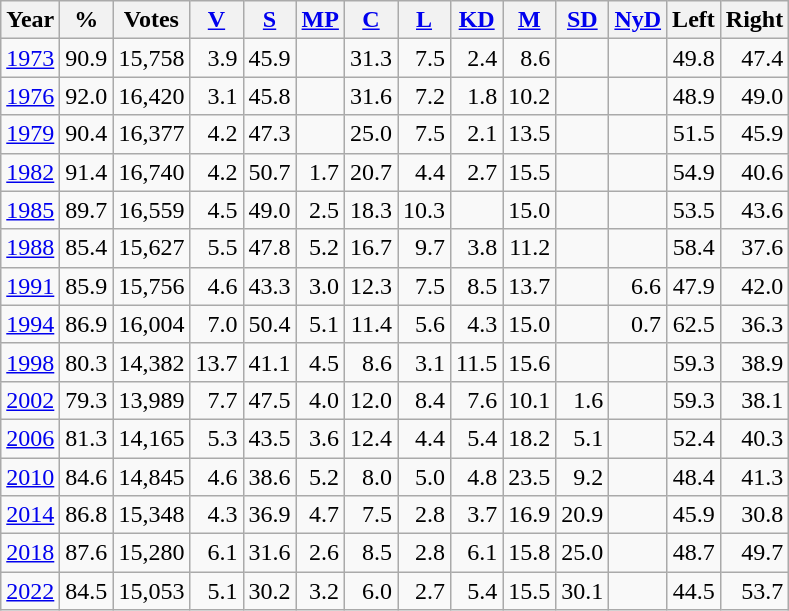<table class="wikitable sortable" style=text-align:right>
<tr>
<th>Year</th>
<th>%</th>
<th>Votes</th>
<th><a href='#'>V</a></th>
<th><a href='#'>S</a></th>
<th><a href='#'>MP</a></th>
<th><a href='#'>C</a></th>
<th><a href='#'>L</a></th>
<th><a href='#'>KD</a></th>
<th><a href='#'>M</a></th>
<th><a href='#'>SD</a></th>
<th><a href='#'>NyD</a></th>
<th>Left</th>
<th>Right</th>
</tr>
<tr>
<td align=left><a href='#'>1973</a></td>
<td>90.9</td>
<td>15,758</td>
<td>3.9</td>
<td>45.9</td>
<td></td>
<td>31.3</td>
<td>7.5</td>
<td>2.4</td>
<td>8.6</td>
<td></td>
<td></td>
<td>49.8</td>
<td>47.4</td>
</tr>
<tr>
<td align=left><a href='#'>1976</a></td>
<td>92.0</td>
<td>16,420</td>
<td>3.1</td>
<td>45.8</td>
<td></td>
<td>31.6</td>
<td>7.2</td>
<td>1.8</td>
<td>10.2</td>
<td></td>
<td></td>
<td>48.9</td>
<td>49.0</td>
</tr>
<tr>
<td align=left><a href='#'>1979</a></td>
<td>90.4</td>
<td>16,377</td>
<td>4.2</td>
<td>47.3</td>
<td></td>
<td>25.0</td>
<td>7.5</td>
<td>2.1</td>
<td>13.5</td>
<td></td>
<td></td>
<td>51.5</td>
<td>45.9</td>
</tr>
<tr>
<td align=left><a href='#'>1982</a></td>
<td>91.4</td>
<td>16,740</td>
<td>4.2</td>
<td>50.7</td>
<td>1.7</td>
<td>20.7</td>
<td>4.4</td>
<td>2.7</td>
<td>15.5</td>
<td></td>
<td></td>
<td>54.9</td>
<td>40.6</td>
</tr>
<tr>
<td align=left><a href='#'>1985</a></td>
<td>89.7</td>
<td>16,559</td>
<td>4.5</td>
<td>49.0</td>
<td>2.5</td>
<td>18.3</td>
<td>10.3</td>
<td></td>
<td>15.0</td>
<td></td>
<td></td>
<td>53.5</td>
<td>43.6</td>
</tr>
<tr>
<td align=left><a href='#'>1988</a></td>
<td>85.4</td>
<td>15,627</td>
<td>5.5</td>
<td>47.8</td>
<td>5.2</td>
<td>16.7</td>
<td>9.7</td>
<td>3.8</td>
<td>11.2</td>
<td></td>
<td></td>
<td>58.4</td>
<td>37.6</td>
</tr>
<tr>
<td align=left><a href='#'>1991</a></td>
<td>85.9</td>
<td>15,756</td>
<td>4.6</td>
<td>43.3</td>
<td>3.0</td>
<td>12.3</td>
<td>7.5</td>
<td>8.5</td>
<td>13.7</td>
<td></td>
<td>6.6</td>
<td>47.9</td>
<td>42.0</td>
</tr>
<tr>
<td align=left><a href='#'>1994</a></td>
<td>86.9</td>
<td>16,004</td>
<td>7.0</td>
<td>50.4</td>
<td>5.1</td>
<td>11.4</td>
<td>5.6</td>
<td>4.3</td>
<td>15.0</td>
<td></td>
<td>0.7</td>
<td>62.5</td>
<td>36.3</td>
</tr>
<tr>
<td align=left><a href='#'>1998</a></td>
<td>80.3</td>
<td>14,382</td>
<td>13.7</td>
<td>41.1</td>
<td>4.5</td>
<td>8.6</td>
<td>3.1</td>
<td>11.5</td>
<td>15.6</td>
<td></td>
<td></td>
<td>59.3</td>
<td>38.9</td>
</tr>
<tr>
<td align=left><a href='#'>2002</a></td>
<td>79.3</td>
<td>13,989</td>
<td>7.7</td>
<td>47.5</td>
<td>4.0</td>
<td>12.0</td>
<td>8.4</td>
<td>7.6</td>
<td>10.1</td>
<td>1.6</td>
<td></td>
<td>59.3</td>
<td>38.1</td>
</tr>
<tr>
<td align=left><a href='#'>2006</a></td>
<td>81.3</td>
<td>14,165</td>
<td>5.3</td>
<td>43.5</td>
<td>3.6</td>
<td>12.4</td>
<td>4.4</td>
<td>5.4</td>
<td>18.2</td>
<td>5.1</td>
<td></td>
<td>52.4</td>
<td>40.3</td>
</tr>
<tr>
<td align=left><a href='#'>2010</a></td>
<td>84.6</td>
<td>14,845</td>
<td>4.6</td>
<td>38.6</td>
<td>5.2</td>
<td>8.0</td>
<td>5.0</td>
<td>4.8</td>
<td>23.5</td>
<td>9.2</td>
<td></td>
<td>48.4</td>
<td>41.3</td>
</tr>
<tr>
<td align=left><a href='#'>2014</a></td>
<td>86.8</td>
<td>15,348</td>
<td>4.3</td>
<td>36.9</td>
<td>4.7</td>
<td>7.5</td>
<td>2.8</td>
<td>3.7</td>
<td>16.9</td>
<td>20.9</td>
<td></td>
<td>45.9</td>
<td>30.8</td>
</tr>
<tr>
<td align=left><a href='#'>2018</a></td>
<td>87.6</td>
<td>15,280</td>
<td>6.1</td>
<td>31.6</td>
<td>2.6</td>
<td>8.5</td>
<td>2.8</td>
<td>6.1</td>
<td>15.8</td>
<td>25.0</td>
<td></td>
<td>48.7</td>
<td>49.7</td>
</tr>
<tr>
<td align=left><a href='#'>2022</a></td>
<td>84.5</td>
<td>15,053</td>
<td>5.1</td>
<td>30.2</td>
<td>3.2</td>
<td>6.0</td>
<td>2.7</td>
<td>5.4</td>
<td>15.5</td>
<td>30.1</td>
<td></td>
<td>44.5</td>
<td>53.7</td>
</tr>
</table>
